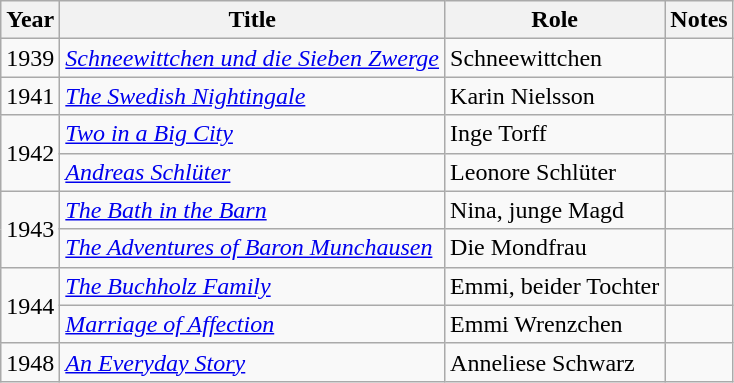<table class="wikitable sortable">
<tr>
<th>Year</th>
<th>Title</th>
<th>Role</th>
<th class = "unsortable">Notes</th>
</tr>
<tr>
<td>1939</td>
<td><em><a href='#'>Schneewittchen und die Sieben Zwerge</a></em></td>
<td>Schneewittchen</td>
<td></td>
</tr>
<tr>
<td>1941</td>
<td><em><a href='#'>The Swedish Nightingale</a></em></td>
<td>Karin Nielsson</td>
<td></td>
</tr>
<tr>
<td Rowspan=2>1942</td>
<td><em><a href='#'>Two in a Big City</a></em></td>
<td>Inge Torff</td>
<td></td>
</tr>
<tr>
<td><em><a href='#'>Andreas Schlüter</a></em></td>
<td>Leonore Schlüter</td>
<td></td>
</tr>
<tr>
<td Rowspan=2>1943</td>
<td><em><a href='#'>The Bath in the Barn</a></em></td>
<td>Nina, junge Magd</td>
<td></td>
</tr>
<tr>
<td><em><a href='#'>The Adventures of Baron Munchausen</a></em></td>
<td>Die Mondfrau</td>
<td></td>
</tr>
<tr>
<td Rowspan=2>1944</td>
<td><em><a href='#'>The Buchholz Family</a></em></td>
<td>Emmi, beider Tochter</td>
<td></td>
</tr>
<tr>
<td><em><a href='#'>Marriage of Affection</a></em></td>
<td>Emmi Wrenzchen</td>
<td></td>
</tr>
<tr>
<td>1948</td>
<td><em><a href='#'>An Everyday Story</a></em></td>
<td>Anneliese Schwarz</td>
<td></td>
</tr>
</table>
